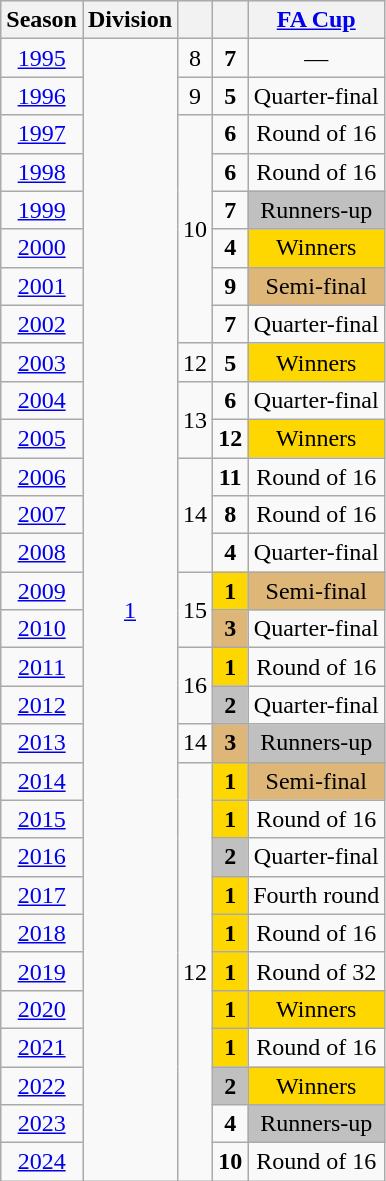<table class="wikitable">
<tr style="background:#efefef;">
<th>Season</th>
<th>Division</th>
<th></th>
<th></th>
<th><a href='#'>FA Cup</a></th>
</tr>
<tr>
<td align=center><a href='#'>1995</a></td>
<td rowspan=30 align=center><a href='#'>1</a></td>
<td align=center>8</td>
<td align=center><strong>7</strong></td>
<td align=center>—</td>
</tr>
<tr>
<td align=center><a href='#'>1996</a></td>
<td align=center>9</td>
<td align=center><strong>5</strong></td>
<td align=center>Quarter-final</td>
</tr>
<tr>
<td align=center><a href='#'>1997</a></td>
<td rowspan=6 align=center>10</td>
<td align=center><strong>6</strong></td>
<td align=center>Round of 16</td>
</tr>
<tr>
<td align=center><a href='#'>1998</a></td>
<td align=center><strong>6</strong></td>
<td align=center>Round of 16</td>
</tr>
<tr>
<td align=center><a href='#'>1999</a></td>
<td align=center><strong>7</strong></td>
<td align=center style="background:silver;">Runners-up</td>
</tr>
<tr>
<td align=center><a href='#'>2000</a></td>
<td align=center><strong>4</strong></td>
<td align=center style="background:gold;">Winners</td>
</tr>
<tr>
<td align=center><a href='#'>2001</a></td>
<td align=center><strong>9</strong></td>
<td align=center bgcolor=#deb678>Semi-final</td>
</tr>
<tr>
<td align=center><a href='#'>2002</a></td>
<td align=center><strong>7</strong></td>
<td align=center>Quarter-final</td>
</tr>
<tr>
<td align=center><a href='#'>2003</a></td>
<td align=center>12</td>
<td align=center><strong>5</strong></td>
<td align=center style="background:gold;">Winners</td>
</tr>
<tr>
<td align=center><a href='#'>2004</a></td>
<td rowspan=2 align=center>13</td>
<td align=center><strong>6</strong></td>
<td align=center>Quarter-final</td>
</tr>
<tr>
<td align=center><a href='#'>2005</a></td>
<td align=center><strong>12</strong></td>
<td align=center style="background:gold;">Winners</td>
</tr>
<tr>
<td align=center><a href='#'>2006</a></td>
<td rowspan=3 align=center>14</td>
<td align=center><strong>11</strong></td>
<td align=center>Round of 16</td>
</tr>
<tr>
<td align=center><a href='#'>2007</a></td>
<td align=center><strong>8</strong></td>
<td align=center>Round of 16</td>
</tr>
<tr>
<td align=center><a href='#'>2008</a></td>
<td align=center><strong>4</strong></td>
<td align=center>Quarter-final</td>
</tr>
<tr>
<td align=center><a href='#'>2009</a></td>
<td rowspan=2 align=center>15</td>
<td align=center style="background:gold;"><strong>1</strong></td>
<td align=center bgcolor=#deb678>Semi-final</td>
</tr>
<tr>
<td align=center><a href='#'>2010</a></td>
<td align=center bgcolor=#deb678><strong>3</strong></td>
<td align=center>Quarter-final</td>
</tr>
<tr>
<td align=center><a href='#'>2011</a></td>
<td rowspan=2 align=center>16</td>
<td align=center style="background:gold;"><strong>1</strong></td>
<td align=center>Round of 16</td>
</tr>
<tr>
<td align=center><a href='#'>2012</a></td>
<td align=center style="background:silver;"><strong>2</strong></td>
<td align=center>Quarter-final</td>
</tr>
<tr>
<td align=center><a href='#'>2013</a></td>
<td align=center>14</td>
<td align=center bgcolor=#deb678><strong>3</strong></td>
<td align=center style="background:silver;">Runners-up</td>
</tr>
<tr>
<td align=center><a href='#'>2014</a></td>
<td rowspan=11 align=center>12</td>
<td align=center style="background:gold;"><strong>1</strong></td>
<td align=center bgcolor=#deb678>Semi-final</td>
</tr>
<tr>
<td align=center><a href='#'>2015</a></td>
<td align=center style="background:gold;"><strong>1</strong></td>
<td align=center>Round of 16</td>
</tr>
<tr>
<td align=center><a href='#'>2016</a></td>
<td align=center style="background:silver;"><strong>2</strong></td>
<td align=center>Quarter-final</td>
</tr>
<tr>
<td align=center><a href='#'>2017</a></td>
<td align=center style="background:gold;"><strong>1</strong></td>
<td align=center>Fourth round</td>
</tr>
<tr>
<td align=center><a href='#'>2018</a></td>
<td align=center style="background:gold;"><strong>1</strong></td>
<td align=center>Round of 16</td>
</tr>
<tr>
<td align=center><a href='#'>2019</a></td>
<td align=center style="background:gold;"><strong>1</strong></td>
<td align=center>Round of 32</td>
</tr>
<tr>
<td align=center><a href='#'>2020</a></td>
<td align=center style="background:gold;"><strong>1</strong></td>
<td align=center style="background:gold;">Winners</td>
</tr>
<tr>
<td align=center><a href='#'>2021</a></td>
<td align=center style="background:gold;"><strong>1</strong></td>
<td align=center>Round of 16</td>
</tr>
<tr>
<td align=center><a href='#'>2022</a></td>
<td align=center style="background:silver;"><strong>2</strong></td>
<td align=center style="background:gold;">Winners</td>
</tr>
<tr>
<td align=center><a href='#'>2023</a></td>
<td align=center><strong>4</strong></td>
<td align=center style="background:silver;">Runners-up</td>
</tr>
<tr>
<td align=center><a href='#'>2024</a></td>
<td align=center><strong>10</strong></td>
<td align=center>Round of 16</td>
</tr>
</table>
